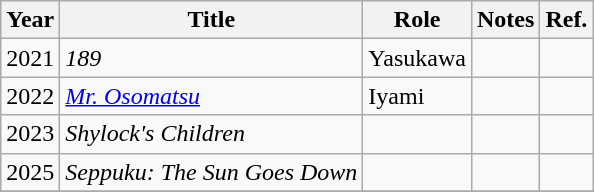<table class="wikitable">
<tr>
<th>Year</th>
<th>Title</th>
<th>Role</th>
<th>Notes</th>
<th>Ref.</th>
</tr>
<tr>
<td>2021</td>
<td><em>189</em></td>
<td>Yasukawa</td>
<td></td>
<td></td>
</tr>
<tr>
<td>2022</td>
<td><em><a href='#'>Mr. Osomatsu</a></em></td>
<td>Iyami</td>
<td></td>
<td></td>
</tr>
<tr>
<td>2023</td>
<td><em>Shylock's Children</em></td>
<td></td>
<td></td>
<td></td>
</tr>
<tr>
<td>2025</td>
<td><em>Seppuku: The Sun Goes Down</em></td>
<td></td>
<td></td>
<td></td>
</tr>
<tr>
</tr>
</table>
